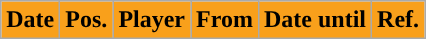<table class="wikitable plainrowheaders sortable">
<tr>
<th style="background:#F9A01B; color:#000000; ">Date</th>
<th style="background:#F9A01B; color:#000000; ">Pos.</th>
<th style="background:#F9A01B; color:#000000; ">Player</th>
<th style="background:#F9A01B; color:#000000; ">From</th>
<th style="background:#F9A01B; color:#000000; ">Date until</th>
<th style="background:#F9A01B; color:#000000; ">Ref.</th>
</tr>
</table>
